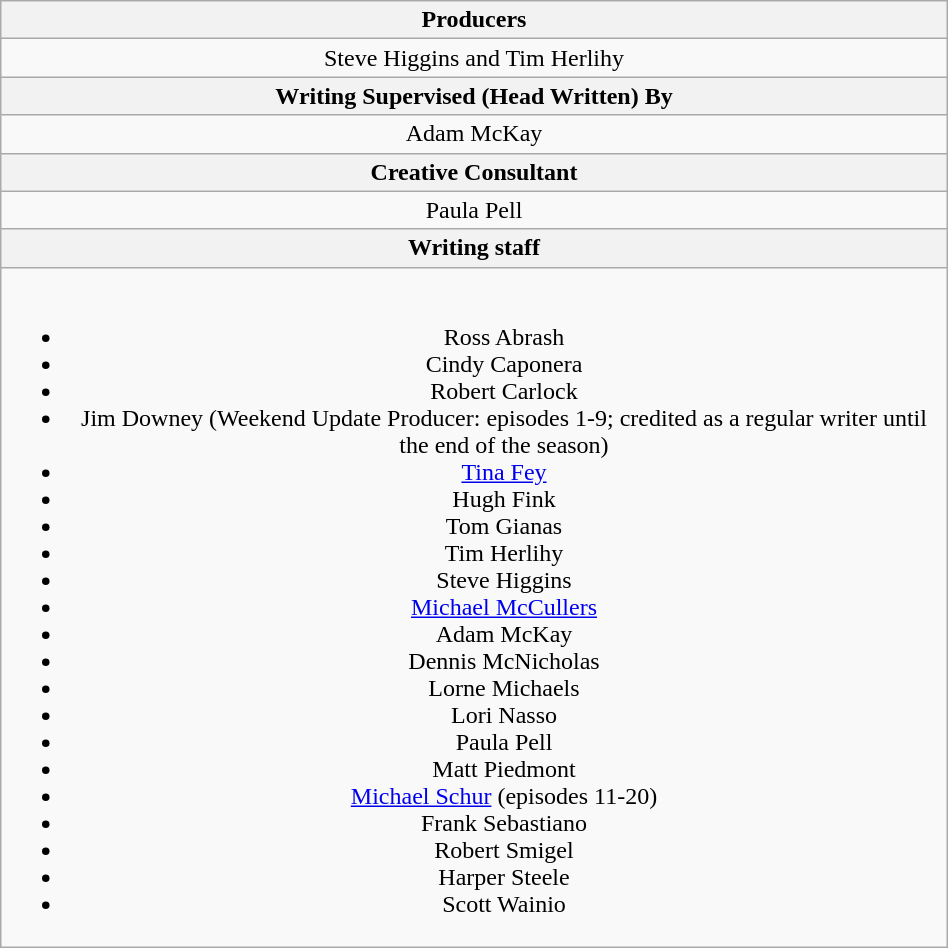<table class="wikitable plainrowheaders"  style="text-align:center; width:50%;">
<tr>
<th><strong>Producers</strong></th>
</tr>
<tr>
<td>Steve Higgins and Tim Herlihy</td>
</tr>
<tr>
<th><strong>Writing Supervised (Head Written) By</strong></th>
</tr>
<tr>
<td>Adam McKay</td>
</tr>
<tr>
<th><strong>Creative Consultant</strong></th>
</tr>
<tr>
<td>Paula Pell</td>
</tr>
<tr>
<th><strong>Writing staff</strong></th>
</tr>
<tr>
<td><br><ul><li>Ross Abrash</li><li>Cindy Caponera</li><li>Robert Carlock</li><li>Jim Downey (Weekend Update Producer: episodes 1-9; credited as a regular writer until the end of the season)</li><li><a href='#'>Tina Fey</a></li><li>Hugh Fink</li><li>Tom Gianas</li><li>Tim Herlihy</li><li>Steve Higgins</li><li><a href='#'>Michael McCullers</a></li><li>Adam McKay</li><li>Dennis McNicholas</li><li>Lorne Michaels</li><li>Lori Nasso</li><li>Paula Pell</li><li>Matt Piedmont</li><li><a href='#'>Michael Schur</a> (episodes 11-20)</li><li>Frank Sebastiano</li><li>Robert Smigel</li><li>Harper Steele</li><li>Scott Wainio</li></ul></td>
</tr>
</table>
